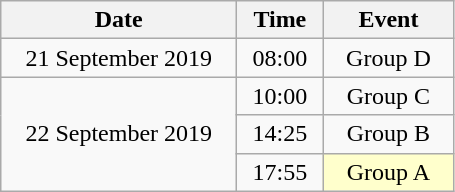<table class = "wikitable" style="text-align:center;">
<tr>
<th width=150>Date</th>
<th width=50>Time</th>
<th width=80>Event</th>
</tr>
<tr>
<td>21 September 2019</td>
<td>08:00</td>
<td>Group D</td>
</tr>
<tr>
<td rowspan=3>22 September 2019</td>
<td>10:00</td>
<td>Group C</td>
</tr>
<tr>
<td>14:25</td>
<td>Group B</td>
</tr>
<tr>
<td>17:55</td>
<td bgcolor="ffffcc">Group A</td>
</tr>
</table>
